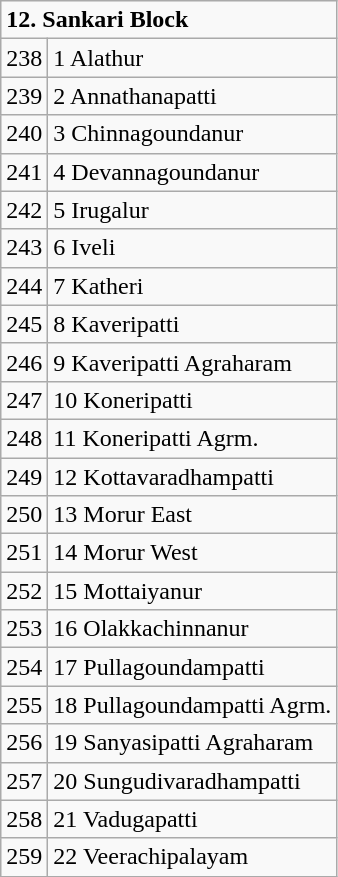<table class="wikitable">
<tr>
<td colspan="2"><strong>12. Sankari Block</strong></td>
</tr>
<tr>
<td>238</td>
<td>1 Alathur</td>
</tr>
<tr>
<td>239</td>
<td>2 Annathanapatti</td>
</tr>
<tr>
<td>240</td>
<td>3 Chinnagoundanur</td>
</tr>
<tr>
<td>241</td>
<td>4 Devannagoundanur</td>
</tr>
<tr>
<td>242</td>
<td>5 Irugalur</td>
</tr>
<tr>
<td>243</td>
<td>6 Iveli</td>
</tr>
<tr>
<td>244</td>
<td>7 Katheri</td>
</tr>
<tr>
<td>245</td>
<td>8 Kaveripatti</td>
</tr>
<tr>
<td>246</td>
<td>9 Kaveripatti Agraharam</td>
</tr>
<tr>
<td>247</td>
<td>10 Koneripatti</td>
</tr>
<tr>
<td>248</td>
<td>11 Koneripatti Agrm.</td>
</tr>
<tr>
<td>249</td>
<td>12 Kottavaradhampatti</td>
</tr>
<tr>
<td>250</td>
<td>13 Morur East</td>
</tr>
<tr>
<td>251</td>
<td>14 Morur West</td>
</tr>
<tr>
<td>252</td>
<td>15 Mottaiyanur</td>
</tr>
<tr>
<td>253</td>
<td>16 Olakkachinnanur</td>
</tr>
<tr>
<td>254</td>
<td>17 Pullagoundampatti</td>
</tr>
<tr>
<td>255</td>
<td>18 Pullagoundampatti Agrm.</td>
</tr>
<tr>
<td>256</td>
<td>19 Sanyasipatti Agraharam</td>
</tr>
<tr>
<td>257</td>
<td>20 Sungudivaradhampatti</td>
</tr>
<tr>
<td>258</td>
<td>21 Vadugapatti</td>
</tr>
<tr>
<td>259</td>
<td>22 Veerachipalayam</td>
</tr>
</table>
